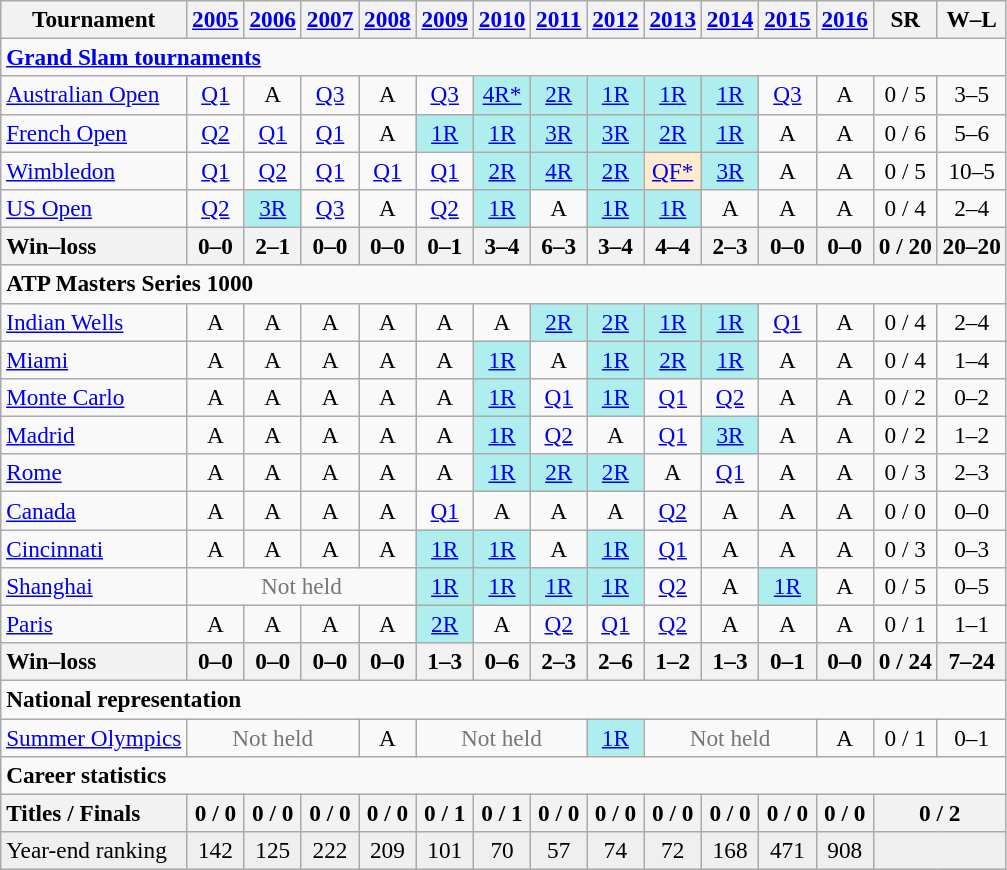<table class=wikitable style=text-align:center;font-size:97%>
<tr>
<th>Tournament</th>
<th><a href='#'>2005</a></th>
<th><a href='#'>2006</a></th>
<th><a href='#'>2007</a></th>
<th><a href='#'>2008</a></th>
<th><a href='#'>2009</a></th>
<th><a href='#'>2010</a></th>
<th><a href='#'>2011</a></th>
<th><a href='#'>2012</a></th>
<th><a href='#'>2013</a></th>
<th><a href='#'>2014</a></th>
<th><a href='#'>2015</a></th>
<th><a href='#'>2016</a></th>
<th>SR</th>
<th>W–L</th>
</tr>
<tr>
<td colspan=19 align=left><strong><a href='#'>Grand Slam tournaments</a></strong></td>
</tr>
<tr>
<td align=left><a href='#'>Australian Open</a></td>
<td><a href='#'>Q1</a></td>
<td>A</td>
<td><a href='#'>Q3</a></td>
<td>A</td>
<td><a href='#'>Q3</a></td>
<td bgcolor=afeeee><a href='#'>4R*</a></td>
<td bgcolor=afeeee><a href='#'>2R</a></td>
<td bgcolor=afeeee><a href='#'>1R</a></td>
<td bgcolor=afeeee><a href='#'>1R</a></td>
<td bgcolor=afeeee><a href='#'>1R</a></td>
<td><a href='#'>Q3</a></td>
<td>A</td>
<td>0 / 5</td>
<td>3–5</td>
</tr>
<tr>
<td align=left><a href='#'>French Open</a></td>
<td><a href='#'>Q2</a></td>
<td><a href='#'>Q1</a></td>
<td><a href='#'>Q1</a></td>
<td>A</td>
<td bgcolor=afeeee><a href='#'>1R</a></td>
<td bgcolor=afeeee><a href='#'>1R</a></td>
<td bgcolor=afeeee><a href='#'>3R</a></td>
<td bgcolor=afeeee><a href='#'>3R</a></td>
<td bgcolor=afeeee><a href='#'>2R</a></td>
<td bgcolor=afeeee><a href='#'>1R</a></td>
<td>A</td>
<td>A</td>
<td>0 / 6</td>
<td>5–6</td>
</tr>
<tr>
<td align=left><a href='#'>Wimbledon</a></td>
<td><a href='#'>Q1</a></td>
<td><a href='#'>Q2</a></td>
<td><a href='#'>Q1</a></td>
<td><a href='#'>Q1</a></td>
<td><a href='#'>Q1</a></td>
<td bgcolor=afeeee><a href='#'>2R</a></td>
<td bgcolor=afeeee><a href='#'>4R</a></td>
<td bgcolor=afeeee><a href='#'>2R</a></td>
<td bgcolor=ffebcd><a href='#'>QF*</a></td>
<td bgcolor=afeeee><a href='#'>3R</a></td>
<td>A</td>
<td>A</td>
<td>0 / 5</td>
<td>10–5</td>
</tr>
<tr>
<td align=left><a href='#'>US Open</a></td>
<td><a href='#'>Q2</a></td>
<td bgcolor=afeeee><a href='#'>3R</a></td>
<td><a href='#'>Q3</a></td>
<td>A</td>
<td><a href='#'>Q2</a></td>
<td bgcolor=afeeee><a href='#'>1R</a></td>
<td>A</td>
<td bgcolor=afeeee><a href='#'>1R</a></td>
<td bgcolor=afeeee><a href='#'>1R</a></td>
<td>A</td>
<td>A</td>
<td>A</td>
<td>0 / 4</td>
<td>2–4</td>
</tr>
<tr>
<th style=text-align:left>Win–loss</th>
<th>0–0</th>
<th>2–1</th>
<th>0–0</th>
<th>0–0</th>
<th>0–1</th>
<th>3–4</th>
<th>6–3</th>
<th>3–4</th>
<th>4–4</th>
<th>2–3</th>
<th>0–0</th>
<th>0–0</th>
<th>0 / 20</th>
<th>20–20</th>
</tr>
<tr>
<td colspan=23 align=left><strong>ATP Masters Series 1000</strong></td>
</tr>
<tr>
<td align=left><a href='#'>Indian Wells</a></td>
<td>A</td>
<td>A</td>
<td>A</td>
<td>A</td>
<td>A</td>
<td>A</td>
<td bgcolor=afeeee><a href='#'>2R</a></td>
<td bgcolor=afeeee><a href='#'>2R</a></td>
<td bgcolor=afeeee><a href='#'>1R</a></td>
<td bgcolor=afeeee><a href='#'>1R</a></td>
<td><a href='#'>Q1</a></td>
<td>A</td>
<td>0 / 4</td>
<td>2–4</td>
</tr>
<tr>
<td align=left><a href='#'>Miami</a></td>
<td>A</td>
<td>A</td>
<td>A</td>
<td>A</td>
<td>A</td>
<td bgcolor=afeeee><a href='#'>1R</a></td>
<td>A</td>
<td bgcolor=afeeee><a href='#'>1R</a></td>
<td bgcolor=afeeee><a href='#'>2R</a></td>
<td bgcolor=afeeee><a href='#'>1R</a></td>
<td>A</td>
<td>A</td>
<td>0 / 4</td>
<td>1–4</td>
</tr>
<tr>
<td align=left><a href='#'>Monte Carlo</a></td>
<td>A</td>
<td>A</td>
<td>A</td>
<td>A</td>
<td>A</td>
<td bgcolor=afeeee><a href='#'>1R</a></td>
<td><a href='#'>Q1</a></td>
<td bgcolor=afeeee><a href='#'>1R</a></td>
<td><a href='#'>Q1</a></td>
<td><a href='#'>Q2</a></td>
<td>A</td>
<td>A</td>
<td>0 / 2</td>
<td>0–2</td>
</tr>
<tr>
<td align=left><a href='#'>Madrid</a></td>
<td>A</td>
<td>A</td>
<td>A</td>
<td>A</td>
<td>A</td>
<td bgcolor=afeeee><a href='#'>1R</a></td>
<td><a href='#'>Q2</a></td>
<td>A</td>
<td><a href='#'>Q1</a></td>
<td bgcolor=afeeee><a href='#'>3R</a></td>
<td>A</td>
<td>A</td>
<td>0 / 2</td>
<td>1–2</td>
</tr>
<tr>
<td align=left><a href='#'>Rome</a></td>
<td>A</td>
<td>A</td>
<td>A</td>
<td>A</td>
<td>A</td>
<td bgcolor=afeeee><a href='#'>1R</a></td>
<td bgcolor=afeeee><a href='#'>2R</a></td>
<td bgcolor=afeeee><a href='#'>2R</a></td>
<td>A</td>
<td><a href='#'>Q1</a></td>
<td>A</td>
<td>A</td>
<td>0 / 3</td>
<td>2–3</td>
</tr>
<tr>
<td align=left><a href='#'>Canada</a></td>
<td>A</td>
<td>A</td>
<td>A</td>
<td>A</td>
<td><a href='#'>Q1</a></td>
<td>A</td>
<td>A</td>
<td>A</td>
<td><a href='#'>Q2</a></td>
<td>A</td>
<td>A</td>
<td>A</td>
<td>0 / 0</td>
<td>0–0</td>
</tr>
<tr>
<td align=left><a href='#'>Cincinnati</a></td>
<td>A</td>
<td>A</td>
<td>A</td>
<td>A</td>
<td bgcolor=afeeee><a href='#'>1R</a></td>
<td bgcolor=afeeee><a href='#'>1R</a></td>
<td>A</td>
<td bgcolor=afeeee><a href='#'>1R</a></td>
<td><a href='#'>Q1</a></td>
<td>A</td>
<td>A</td>
<td>A</td>
<td>0 / 3</td>
<td>0–3</td>
</tr>
<tr>
<td align=left><a href='#'>Shanghai</a></td>
<td colspan=4 style=color:#767676>Not held</td>
<td bgcolor=afeeee><a href='#'>1R</a></td>
<td bgcolor=afeeee><a href='#'>1R</a></td>
<td bgcolor=afeeee><a href='#'>1R</a></td>
<td bgcolor=afeeee><a href='#'>1R</a></td>
<td><a href='#'>Q2</a></td>
<td>A</td>
<td bgcolor=afeeee><a href='#'>1R</a></td>
<td>A</td>
<td>0 / 5</td>
<td>0–5</td>
</tr>
<tr>
<td align=left><a href='#'>Paris</a></td>
<td>A</td>
<td>A</td>
<td>A</td>
<td>A</td>
<td bgcolor=afeeee><a href='#'>2R</a></td>
<td>A</td>
<td><a href='#'>Q2</a></td>
<td><a href='#'>Q1</a></td>
<td><a href='#'>Q2</a></td>
<td>A</td>
<td>A</td>
<td>A</td>
<td>0 / 1</td>
<td>1–1</td>
</tr>
<tr>
<th style=text-align:left>Win–loss</th>
<th>0–0</th>
<th>0–0</th>
<th>0–0</th>
<th>0–0</th>
<th>1–3</th>
<th>0–6</th>
<th>2–3</th>
<th>2–6</th>
<th>1–2</th>
<th>1–3</th>
<th>0–1</th>
<th>0–0</th>
<th>0 / 24</th>
<th>7–24</th>
</tr>
<tr>
<td colspan=23 align=left><strong>National representation</strong></td>
</tr>
<tr>
<td align=left><a href='#'>Summer Olympics</a></td>
<td colspan=3 style=color:#767676>Not held</td>
<td>A</td>
<td colspan=3 style=color:#767676>Not held</td>
<td bgcolor=afeeee><a href='#'>1R</a></td>
<td colspan=3 style=color:#767676>Not held</td>
<td>A</td>
<td>0 / 1</td>
<td>0–1</td>
</tr>
<tr>
<td colspan=19 align=left><strong>Career statistics</strong></td>
</tr>
<tr>
<th style=text-align:left>Titles / Finals</th>
<th>0 / 0</th>
<th>0 / 0</th>
<th>0 / 0</th>
<th>0 / 0</th>
<th>0 / 1</th>
<th>0 / 1</th>
<th>0 / 0</th>
<th>0 / 0</th>
<th>0 / 0</th>
<th>0 / 0</th>
<th>0 / 0</th>
<th>0 / 0</th>
<th colspan=2>0 / 2</th>
</tr>
<tr bgcolor=efefef>
<td align=left>Year-end ranking</td>
<td>142</td>
<td>125</td>
<td>222</td>
<td>209</td>
<td>101</td>
<td>70</td>
<td>57</td>
<td>74</td>
<td>72</td>
<td>168</td>
<td>471</td>
<td>908</td>
<td colspan=2></td>
</tr>
</table>
